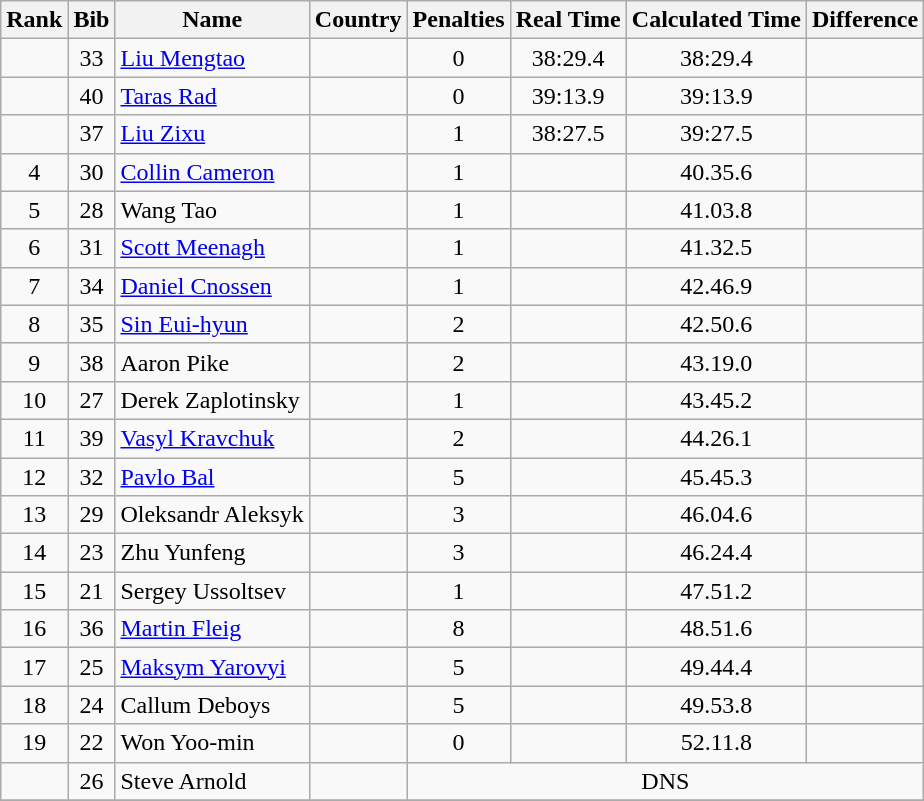<table class="wikitable sortable" style="text-align:center">
<tr>
<th>Rank</th>
<th>Bib</th>
<th>Name</th>
<th>Country</th>
<th>Penalties</th>
<th>Real Time</th>
<th>Calculated Time</th>
<th>Difference</th>
</tr>
<tr>
<td></td>
<td>33</td>
<td align="left"><a href='#'>Liu Mengtao</a></td>
<td align="left"></td>
<td>0</td>
<td>38:29.4</td>
<td>38:29.4</td>
<td></td>
</tr>
<tr>
<td></td>
<td>40</td>
<td align="left"><a href='#'>Taras Rad</a></td>
<td align="left"></td>
<td>0</td>
<td>39:13.9</td>
<td>39:13.9</td>
<td></td>
</tr>
<tr>
<td></td>
<td>37</td>
<td align="left"><a href='#'>Liu Zixu</a></td>
<td align="left"></td>
<td>1</td>
<td>38:27.5</td>
<td>39:27.5</td>
<td></td>
</tr>
<tr>
<td>4</td>
<td>30</td>
<td align="left"><a href='#'>Collin Cameron</a></td>
<td align="left"></td>
<td>1</td>
<td></td>
<td>40.35.6</td>
<td></td>
</tr>
<tr>
<td>5</td>
<td>28</td>
<td align="left">Wang Tao</td>
<td align="left"></td>
<td>1</td>
<td></td>
<td>41.03.8</td>
<td></td>
</tr>
<tr>
<td>6</td>
<td>31</td>
<td align="left"><a href='#'>Scott Meenagh</a></td>
<td align="left"></td>
<td>1</td>
<td></td>
<td>41.32.5</td>
<td></td>
</tr>
<tr>
<td>7</td>
<td>34</td>
<td align="left"><a href='#'>Daniel Cnossen</a></td>
<td align="left"></td>
<td>1</td>
<td></td>
<td>42.46.9</td>
<td></td>
</tr>
<tr>
<td>8</td>
<td>35</td>
<td align="left"><a href='#'>Sin Eui-hyun</a></td>
<td align="left"></td>
<td>2</td>
<td></td>
<td>42.50.6</td>
<td></td>
</tr>
<tr>
<td>9</td>
<td>38</td>
<td align="left">Aaron Pike</td>
<td align="left"></td>
<td>2</td>
<td></td>
<td>43.19.0</td>
<td></td>
</tr>
<tr>
<td>10</td>
<td>27</td>
<td align="left">Derek Zaplotinsky</td>
<td align="left"></td>
<td>1</td>
<td></td>
<td>43.45.2</td>
<td></td>
</tr>
<tr>
<td>11</td>
<td>39</td>
<td align="left"><a href='#'>Vasyl Kravchuk</a></td>
<td align="left"></td>
<td>2</td>
<td></td>
<td>44.26.1</td>
<td></td>
</tr>
<tr>
<td>12</td>
<td>32</td>
<td align="left"><a href='#'>Pavlo Bal</a></td>
<td align="left"></td>
<td>5</td>
<td></td>
<td>45.45.3</td>
<td></td>
</tr>
<tr>
<td>13</td>
<td>29</td>
<td align="left">Oleksandr Aleksyk</td>
<td align="left"></td>
<td>3</td>
<td></td>
<td>46.04.6</td>
<td></td>
</tr>
<tr>
<td>14</td>
<td>23</td>
<td align="left">Zhu Yunfeng</td>
<td align="left"></td>
<td>3</td>
<td></td>
<td>46.24.4</td>
<td></td>
</tr>
<tr>
<td>15</td>
<td>21</td>
<td align="left">Sergey Ussoltsev</td>
<td align="left"></td>
<td>1</td>
<td></td>
<td>47.51.2</td>
<td></td>
</tr>
<tr>
<td>16</td>
<td>36</td>
<td align="left"><a href='#'>Martin Fleig</a></td>
<td align="left"></td>
<td>8</td>
<td></td>
<td>48.51.6</td>
<td></td>
</tr>
<tr>
<td>17</td>
<td>25</td>
<td align="left"><a href='#'>Maksym Yarovyi</a></td>
<td align="left"></td>
<td>5</td>
<td></td>
<td>49.44.4</td>
<td></td>
</tr>
<tr>
<td>18</td>
<td>24</td>
<td align="left">Callum Deboys</td>
<td align="left"></td>
<td>5</td>
<td></td>
<td>49.53.8</td>
<td></td>
</tr>
<tr>
<td>19</td>
<td>22</td>
<td align="left">Won Yoo-min</td>
<td align="left"></td>
<td>0</td>
<td></td>
<td>52.11.8</td>
<td></td>
</tr>
<tr>
<td></td>
<td>26</td>
<td align="left">Steve Arnold</td>
<td align="left"></td>
<td colspan="4">DNS</td>
</tr>
<tr>
</tr>
</table>
